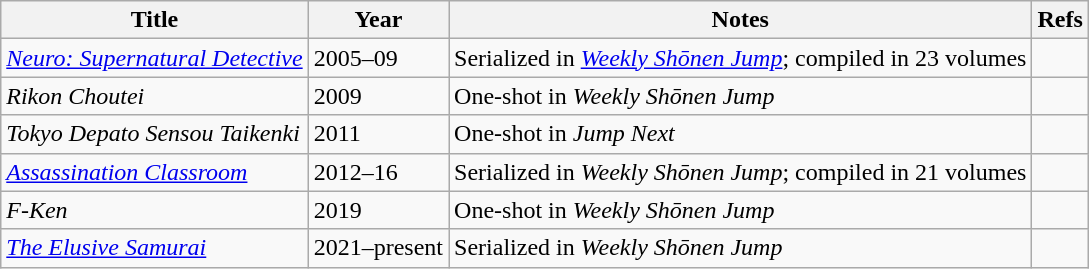<table class="wikitable sortable">
<tr>
<th>Title</th>
<th>Year</th>
<th>Notes</th>
<th>Refs</th>
</tr>
<tr>
<td><em><a href='#'>Neuro: Supernatural Detective</a></em></td>
<td>2005–09</td>
<td>Serialized in <em><a href='#'>Weekly Shōnen Jump</a></em>; compiled in 23 volumes</td>
<td></td>
</tr>
<tr>
<td><em>Rikon Choutei</em></td>
<td>2009</td>
<td>One-shot in <em>Weekly Shōnen Jump</em></td>
<td></td>
</tr>
<tr>
<td><em>Tokyo Depato Sensou Taikenki</em></td>
<td>2011</td>
<td>One-shot in <em>Jump Next</em></td>
<td></td>
</tr>
<tr>
<td><em><a href='#'>Assassination Classroom</a></em></td>
<td>2012–16</td>
<td>Serialized in <em>Weekly Shōnen Jump</em>; compiled in 21 volumes</td>
<td></td>
</tr>
<tr>
<td><em>F-Ken</em></td>
<td>2019</td>
<td>One-shot in <em>Weekly Shōnen Jump</em></td>
<td></td>
</tr>
<tr>
<td><em><a href='#'>The Elusive Samurai</a></em></td>
<td>2021–present</td>
<td>Serialized in <em>Weekly Shōnen Jump</em></td>
<td></td>
</tr>
</table>
